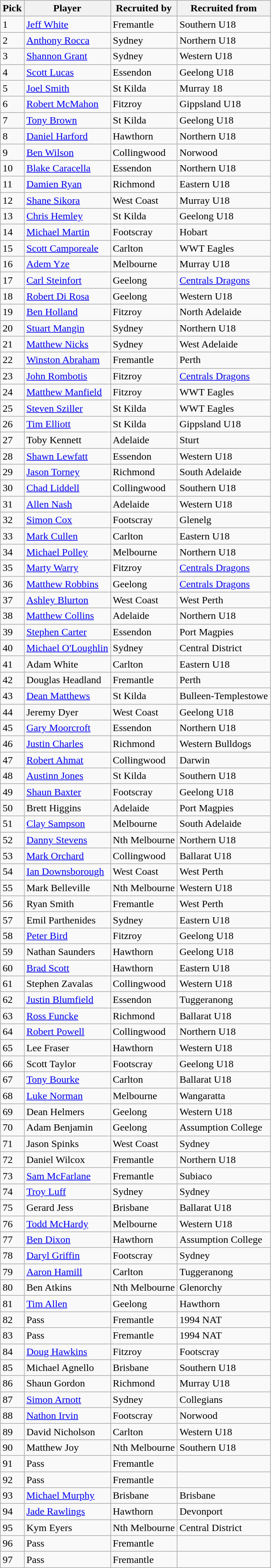<table class="wikitable sortable">
<tr>
<th>Pick</th>
<th>Player</th>
<th>Recruited by</th>
<th>Recruited from</th>
</tr>
<tr>
<td>1</td>
<td><a href='#'>Jeff White</a></td>
<td>Fremantle</td>
<td>Southern U18</td>
</tr>
<tr>
<td>2</td>
<td><a href='#'>Anthony Rocca</a></td>
<td>Sydney</td>
<td>Northern U18</td>
</tr>
<tr>
<td>3</td>
<td><a href='#'>Shannon Grant</a></td>
<td>Sydney</td>
<td>Western U18</td>
</tr>
<tr>
<td>4</td>
<td><a href='#'>Scott Lucas</a></td>
<td>Essendon</td>
<td>Geelong U18</td>
</tr>
<tr>
<td>5</td>
<td><a href='#'>Joel Smith</a></td>
<td>St Kilda</td>
<td>Murray 18</td>
</tr>
<tr>
<td>6</td>
<td><a href='#'>Robert McMahon</a></td>
<td>Fitzroy</td>
<td>Gippsland U18</td>
</tr>
<tr>
<td>7</td>
<td><a href='#'>Tony Brown</a></td>
<td>St Kilda</td>
<td>Geelong U18</td>
</tr>
<tr>
<td>8</td>
<td><a href='#'>Daniel Harford</a></td>
<td>Hawthorn</td>
<td>Northern U18</td>
</tr>
<tr>
<td>9</td>
<td><a href='#'>Ben Wilson</a></td>
<td>Collingwood</td>
<td>Norwood</td>
</tr>
<tr>
<td>10</td>
<td><a href='#'>Blake Caracella</a></td>
<td>Essendon</td>
<td>Northern U18</td>
</tr>
<tr>
<td>11</td>
<td><a href='#'>Damien Ryan</a></td>
<td>Richmond</td>
<td>Eastern U18</td>
</tr>
<tr>
<td>12</td>
<td><a href='#'>Shane Sikora</a></td>
<td>West Coast</td>
<td>Murray U18</td>
</tr>
<tr>
<td>13</td>
<td><a href='#'>Chris Hemley</a></td>
<td>St Kilda</td>
<td>Geelong U18</td>
</tr>
<tr>
<td>14</td>
<td><a href='#'>Michael Martin</a></td>
<td>Footscray</td>
<td>Hobart</td>
</tr>
<tr>
<td>15</td>
<td><a href='#'>Scott Camporeale</a></td>
<td>Carlton</td>
<td>WWT Eagles</td>
</tr>
<tr>
<td>16</td>
<td><a href='#'>Adem Yze</a></td>
<td>Melbourne</td>
<td>Murray U18</td>
</tr>
<tr>
<td>17</td>
<td><a href='#'>Carl Steinfort</a></td>
<td>Geelong</td>
<td><a href='#'>Centrals Dragons</a></td>
</tr>
<tr>
<td>18</td>
<td><a href='#'>Robert Di Rosa</a></td>
<td>Geelong</td>
<td>Western U18</td>
</tr>
<tr>
<td>19</td>
<td><a href='#'>Ben Holland</a></td>
<td>Fitzroy</td>
<td>North Adelaide</td>
</tr>
<tr>
<td>20</td>
<td><a href='#'>Stuart Mangin</a></td>
<td>Sydney</td>
<td>Northern U18</td>
</tr>
<tr>
<td>21</td>
<td><a href='#'>Matthew Nicks</a></td>
<td>Sydney</td>
<td>West Adelaide</td>
</tr>
<tr>
<td>22</td>
<td><a href='#'>Winston Abraham</a></td>
<td>Fremantle</td>
<td>Perth</td>
</tr>
<tr>
<td>23</td>
<td><a href='#'>John Rombotis</a></td>
<td>Fitzroy</td>
<td><a href='#'>Centrals Dragons</a></td>
</tr>
<tr>
<td>24</td>
<td><a href='#'>Matthew Manfield</a></td>
<td>Fitzroy</td>
<td>WWT Eagles</td>
</tr>
<tr>
<td>25</td>
<td><a href='#'>Steven Sziller</a></td>
<td>St Kilda</td>
<td>WWT Eagles</td>
</tr>
<tr>
<td>26</td>
<td><a href='#'>Tim Elliott</a></td>
<td>St Kilda</td>
<td>Gippsland U18</td>
</tr>
<tr>
<td>27</td>
<td>Toby Kennett</td>
<td>Adelaide</td>
<td>Sturt</td>
</tr>
<tr>
<td>28</td>
<td><a href='#'>Shawn Lewfatt</a></td>
<td>Essendon</td>
<td>Western U18</td>
</tr>
<tr>
<td>29</td>
<td><a href='#'>Jason Torney</a></td>
<td>Richmond</td>
<td>South Adelaide</td>
</tr>
<tr>
<td>30</td>
<td><a href='#'>Chad Liddell</a></td>
<td>Collingwood</td>
<td>Southern U18</td>
</tr>
<tr>
<td>31</td>
<td><a href='#'>Allen Nash</a></td>
<td>Adelaide</td>
<td>Western U18</td>
</tr>
<tr>
<td>32</td>
<td><a href='#'>Simon Cox</a></td>
<td>Footscray</td>
<td>Glenelg</td>
</tr>
<tr>
<td>33</td>
<td><a href='#'>Mark Cullen</a></td>
<td>Carlton</td>
<td>Eastern U18</td>
</tr>
<tr>
<td>34</td>
<td><a href='#'>Michael Polley</a></td>
<td>Melbourne</td>
<td>Northern U18</td>
</tr>
<tr>
<td>35</td>
<td><a href='#'>Marty Warry</a></td>
<td>Fitzroy</td>
<td><a href='#'>Centrals Dragons</a></td>
</tr>
<tr>
<td>36</td>
<td><a href='#'>Matthew Robbins</a></td>
<td>Geelong</td>
<td><a href='#'>Centrals Dragons</a></td>
</tr>
<tr>
<td>37</td>
<td><a href='#'>Ashley Blurton</a></td>
<td>West Coast</td>
<td>West Perth</td>
</tr>
<tr>
<td>38</td>
<td><a href='#'>Matthew Collins</a></td>
<td>Adelaide</td>
<td>Northern U18</td>
</tr>
<tr>
<td>39</td>
<td><a href='#'>Stephen Carter</a></td>
<td>Essendon</td>
<td>Port Magpies</td>
</tr>
<tr>
<td>40</td>
<td><a href='#'>Michael O'Loughlin</a></td>
<td>Sydney</td>
<td>Central District</td>
</tr>
<tr>
<td>41</td>
<td>Adam White</td>
<td>Carlton</td>
<td>Eastern U18</td>
</tr>
<tr>
<td>42</td>
<td>Douglas Headland</td>
<td>Fremantle</td>
<td>Perth</td>
</tr>
<tr>
<td>43</td>
<td><a href='#'>Dean Matthews</a></td>
<td>St Kilda</td>
<td>Bulleen-Templestowe</td>
</tr>
<tr>
<td>44</td>
<td>Jeremy Dyer</td>
<td>West Coast</td>
<td>Geelong U18</td>
</tr>
<tr>
<td>45</td>
<td><a href='#'>Gary Moorcroft</a></td>
<td>Essendon</td>
<td>Northern U18</td>
</tr>
<tr>
<td>46</td>
<td><a href='#'>Justin Charles</a></td>
<td>Richmond</td>
<td>Western Bulldogs</td>
</tr>
<tr>
<td>47</td>
<td><a href='#'>Robert Ahmat</a></td>
<td>Collingwood</td>
<td>Darwin</td>
</tr>
<tr>
<td>48</td>
<td><a href='#'>Austinn Jones</a></td>
<td>St Kilda</td>
<td>Southern U18</td>
</tr>
<tr>
<td>49</td>
<td><a href='#'>Shaun Baxter</a></td>
<td>Footscray</td>
<td>Geelong U18</td>
</tr>
<tr>
<td>50</td>
<td>Brett Higgins</td>
<td>Adelaide</td>
<td>Port Magpies</td>
</tr>
<tr>
<td>51</td>
<td><a href='#'>Clay Sampson</a></td>
<td>Melbourne</td>
<td>South Adelaide</td>
</tr>
<tr>
<td>52</td>
<td><a href='#'>Danny Stevens</a></td>
<td>Nth Melbourne</td>
<td>Northern U18</td>
</tr>
<tr>
<td>53</td>
<td><a href='#'>Mark Orchard</a></td>
<td>Collingwood</td>
<td>Ballarat U18</td>
</tr>
<tr>
<td>54</td>
<td><a href='#'>Ian Downsborough</a></td>
<td>West Coast</td>
<td>West Perth</td>
</tr>
<tr>
<td>55</td>
<td>Mark Belleville</td>
<td>Nth Melbourne</td>
<td>Western U18</td>
</tr>
<tr>
<td>56</td>
<td>Ryan Smith</td>
<td>Fremantle</td>
<td>West Perth</td>
</tr>
<tr>
<td>57</td>
<td>Emil Parthenides</td>
<td>Sydney</td>
<td>Eastern U18</td>
</tr>
<tr>
<td>58</td>
<td><a href='#'>Peter Bird</a></td>
<td>Fitzroy</td>
<td>Geelong U18</td>
</tr>
<tr>
<td>59</td>
<td>Nathan Saunders</td>
<td>Hawthorn</td>
<td>Geelong U18</td>
</tr>
<tr>
<td>60</td>
<td><a href='#'>Brad Scott</a></td>
<td>Hawthorn</td>
<td>Eastern U18</td>
</tr>
<tr>
<td>61</td>
<td>Stephen Zavalas</td>
<td>Collingwood</td>
<td>Western U18</td>
</tr>
<tr>
<td>62</td>
<td><a href='#'>Justin Blumfield</a></td>
<td>Essendon</td>
<td>Tuggeranong</td>
</tr>
<tr>
<td>63</td>
<td><a href='#'>Ross Funcke</a></td>
<td>Richmond</td>
<td>Ballarat U18</td>
</tr>
<tr>
<td>64</td>
<td><a href='#'>Robert Powell</a></td>
<td>Collingwood</td>
<td>Northern U18</td>
</tr>
<tr>
<td>65</td>
<td>Lee Fraser</td>
<td>Hawthorn</td>
<td>Western U18</td>
</tr>
<tr>
<td>66</td>
<td>Scott Taylor</td>
<td>Footscray</td>
<td>Geelong U18</td>
</tr>
<tr>
<td>67</td>
<td><a href='#'>Tony Bourke</a></td>
<td>Carlton</td>
<td>Ballarat U18</td>
</tr>
<tr>
<td>68</td>
<td><a href='#'>Luke Norman</a></td>
<td>Melbourne</td>
<td>Wangaratta</td>
</tr>
<tr>
<td>69</td>
<td>Dean Helmers</td>
<td>Geelong</td>
<td>Western U18</td>
</tr>
<tr>
<td>70</td>
<td>Adam Benjamin</td>
<td>Geelong</td>
<td>Assumption College</td>
</tr>
<tr>
<td>71</td>
<td>Jason Spinks</td>
<td>West Coast</td>
<td>Sydney</td>
</tr>
<tr>
<td>72</td>
<td>Daniel Wilcox</td>
<td>Fremantle</td>
<td>Northern U18</td>
</tr>
<tr>
<td>73</td>
<td><a href='#'>Sam McFarlane</a></td>
<td>Fremantle</td>
<td>Subiaco</td>
</tr>
<tr>
<td>74</td>
<td><a href='#'>Troy Luff</a></td>
<td>Sydney</td>
<td>Sydney</td>
</tr>
<tr>
<td>75</td>
<td>Gerard Jess</td>
<td>Brisbane</td>
<td>Ballarat U18</td>
</tr>
<tr>
<td>76</td>
<td><a href='#'>Todd McHardy</a></td>
<td>Melbourne</td>
<td>Western U18</td>
</tr>
<tr>
<td>77</td>
<td><a href='#'>Ben Dixon</a></td>
<td>Hawthorn</td>
<td>Assumption College</td>
</tr>
<tr>
<td>78</td>
<td><a href='#'>Daryl Griffin</a></td>
<td>Footscray</td>
<td>Sydney</td>
</tr>
<tr>
<td>79</td>
<td><a href='#'>Aaron Hamill</a></td>
<td>Carlton</td>
<td>Tuggeranong</td>
</tr>
<tr>
<td>80</td>
<td>Ben Atkins</td>
<td>Nth Melbourne</td>
<td>Glenorchy</td>
</tr>
<tr>
<td>81</td>
<td><a href='#'>Tim Allen</a></td>
<td>Geelong</td>
<td>Hawthorn</td>
</tr>
<tr>
<td>82</td>
<td>Pass</td>
<td>Fremantle</td>
<td>1994 NAT</td>
</tr>
<tr>
<td>83</td>
<td>Pass</td>
<td>Fremantle</td>
<td>1994 NAT</td>
</tr>
<tr>
<td>84</td>
<td><a href='#'>Doug Hawkins</a></td>
<td>Fitzroy</td>
<td>Footscray</td>
</tr>
<tr>
<td>85</td>
<td>Michael Agnello</td>
<td>Brisbane</td>
<td>Southern U18</td>
</tr>
<tr>
<td>86</td>
<td>Shaun Gordon</td>
<td>Richmond</td>
<td>Murray U18</td>
</tr>
<tr>
<td>87</td>
<td><a href='#'>Simon Arnott</a></td>
<td>Sydney</td>
<td>Collegians</td>
</tr>
<tr>
<td>88</td>
<td><a href='#'>Nathon Irvin</a></td>
<td>Footscray</td>
<td>Norwood</td>
</tr>
<tr>
<td>89</td>
<td>David Nicholson</td>
<td>Carlton</td>
<td>Western U18</td>
</tr>
<tr>
<td>90</td>
<td>Matthew Joy</td>
<td>Nth Melbourne</td>
<td>Southern U18</td>
</tr>
<tr>
<td>91</td>
<td>Pass</td>
<td>Fremantle</td>
<td></td>
</tr>
<tr>
<td>92</td>
<td>Pass</td>
<td>Fremantle</td>
<td></td>
</tr>
<tr>
<td>93</td>
<td><a href='#'>Michael Murphy</a></td>
<td>Brisbane</td>
<td>Brisbane</td>
</tr>
<tr>
<td>94</td>
<td><a href='#'>Jade Rawlings</a></td>
<td>Hawthorn</td>
<td>Devonport</td>
</tr>
<tr>
<td>95</td>
<td>Kym Eyers</td>
<td>Nth Melbourne</td>
<td>Central District</td>
</tr>
<tr>
<td>96</td>
<td>Pass</td>
<td>Fremantle</td>
<td></td>
</tr>
<tr>
<td>97</td>
<td>Pass</td>
<td>Fremantle</td>
<td></td>
</tr>
</table>
